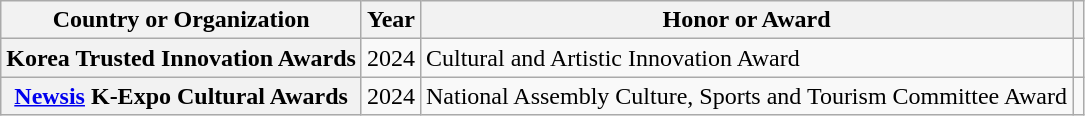<table class="wikitable plainrowheaders sortable">
<tr>
<th scope="col">Country or Organization</th>
<th scope="col">Year</th>
<th scope="col">Honor or Award</th>
<th scope="col" class="unsortable"></th>
</tr>
<tr>
<th scope="row">Korea Trusted Innovation Awards</th>
<td style="text-align:center">2024</td>
<td>Cultural and Artistic Innovation Award</td>
<td style="text-align:center"></td>
</tr>
<tr>
<th scope="row"><a href='#'>Newsis</a> K-Expo Cultural Awards</th>
<td style="text-align:center">2024</td>
<td>National Assembly Culture, Sports and Tourism Committee Award</td>
<td style="text-align:center"></td>
</tr>
</table>
